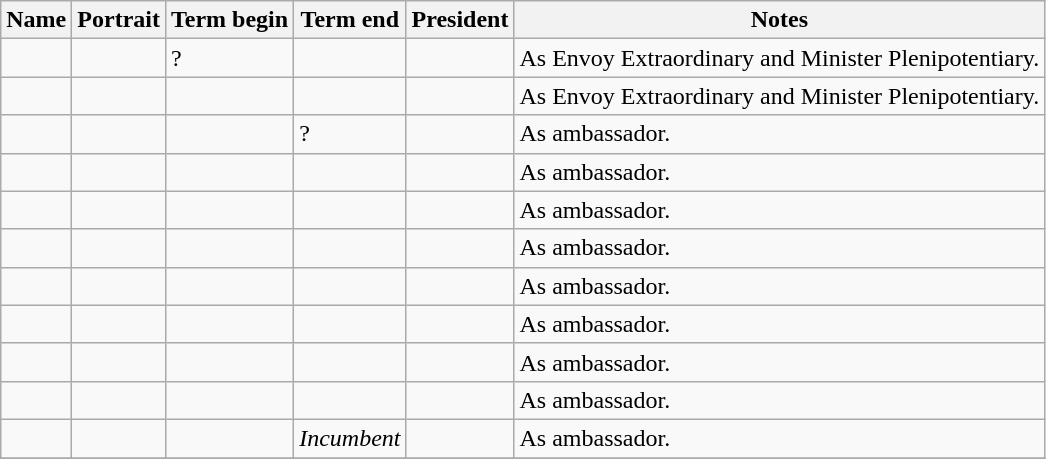<table class="wikitable sortable"  text-align:center;">
<tr>
<th>Name</th>
<th class="unsortable">Portrait</th>
<th>Term begin</th>
<th>Term end</th>
<th>President</th>
<th class="unsortable">Notes</th>
</tr>
<tr>
<td></td>
<td></td>
<td>?</td>
<td></td>
<td></td>
<td>As Envoy Extraordinary and Minister Plenipotentiary.</td>
</tr>
<tr>
<td></td>
<td></td>
<td></td>
<td></td>
<td></td>
<td>As Envoy Extraordinary and Minister Plenipotentiary.</td>
</tr>
<tr>
<td></td>
<td></td>
<td></td>
<td>?</td>
<td></td>
<td>As ambassador.</td>
</tr>
<tr>
<td></td>
<td></td>
<td></td>
<td></td>
<td></td>
<td>As ambassador.</td>
</tr>
<tr>
<td></td>
<td></td>
<td></td>
<td></td>
<td></td>
<td>As ambassador.</td>
</tr>
<tr>
<td></td>
<td></td>
<td></td>
<td></td>
<td></td>
<td>As ambassador.</td>
</tr>
<tr>
<td></td>
<td></td>
<td></td>
<td></td>
<td></td>
<td>As ambassador.</td>
</tr>
<tr>
<td></td>
<td></td>
<td></td>
<td></td>
<td></td>
<td>As ambassador.</td>
</tr>
<tr>
<td></td>
<td></td>
<td></td>
<td></td>
<td></td>
<td>As ambassador.</td>
</tr>
<tr>
<td></td>
<td></td>
<td></td>
<td></td>
<td></td>
<td>As ambassador.</td>
</tr>
<tr>
<td></td>
<td></td>
<td></td>
<td><em>Incumbent</em></td>
<td></td>
<td>As ambassador.</td>
</tr>
<tr>
</tr>
</table>
